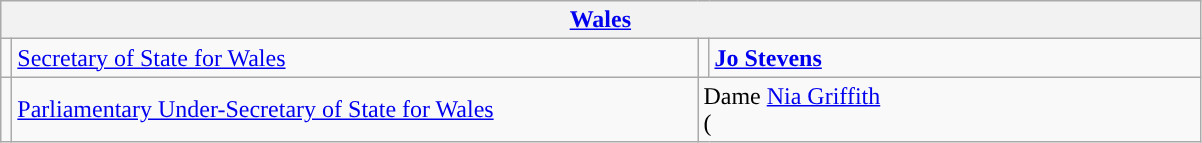<table class="wikitable">
<tr>
<th colspan="4"><a href='#'>Wales</a></th>
</tr>
<tr>
<td style="background: "></td>
<td style="width: 450px;"><a href='#'>Secretary of State for Wales</a></td>
<td style="background: "></td>
<td style="width: 320px;"><strong><a href='#'>Jo Stevens</a></strong></td>
</tr>
<tr>
<td style="background: "></td>
<td><a href='#'>Parliamentary Under-Secretary of State for Wales</a></td>
<td colspan="2">Dame <a href='#'>Nia Griffith</a> <br>(</td>
</tr>
</table>
